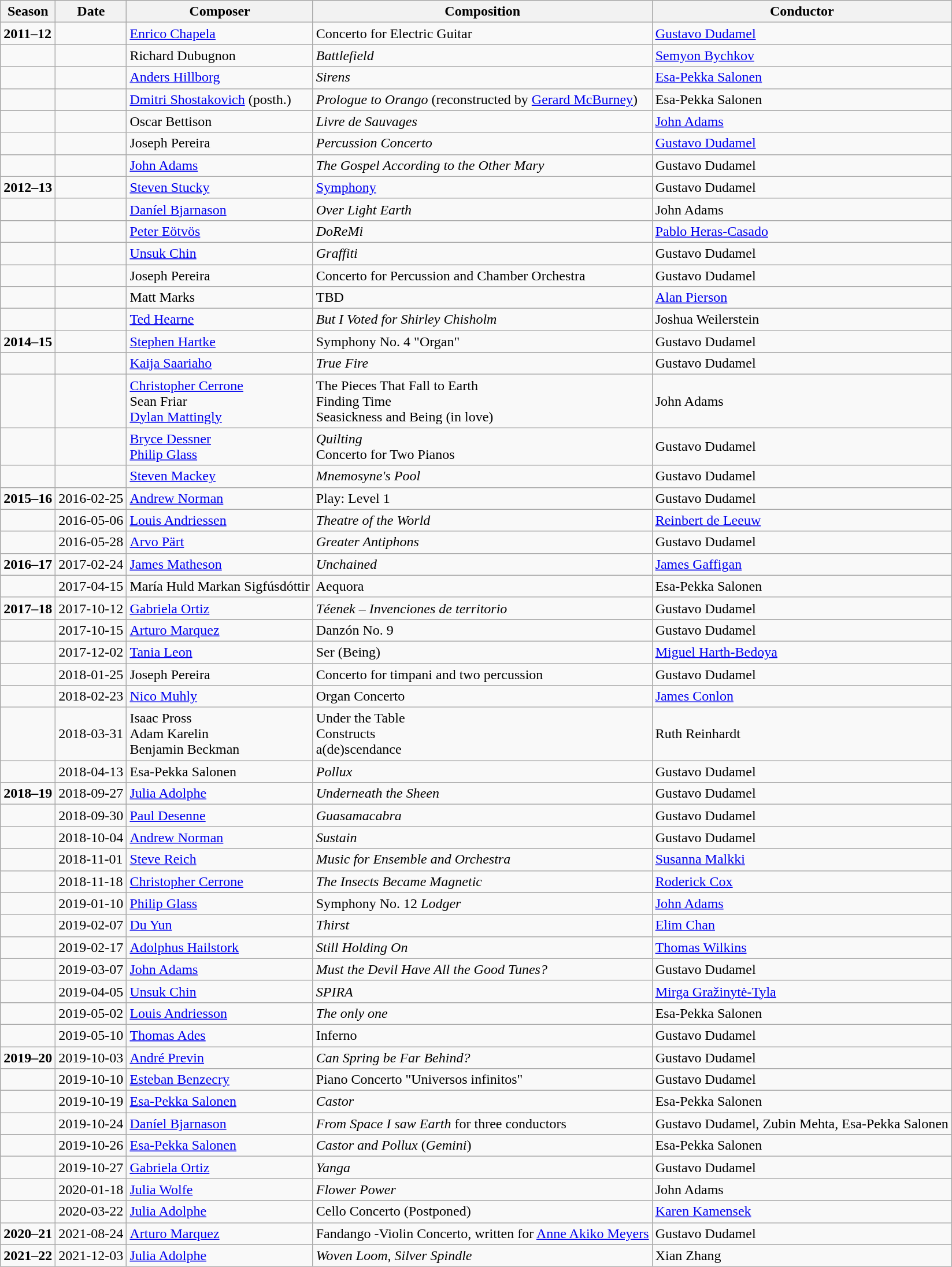<table class="wikitable">
<tr>
<th>Season</th>
<th>Date</th>
<th>Composer</th>
<th>Composition</th>
<th>Conductor</th>
</tr>
<tr>
<td><strong>2011–12</strong></td>
<td></td>
<td><a href='#'>Enrico Chapela</a></td>
<td>Concerto for Electric Guitar</td>
<td><a href='#'>Gustavo Dudamel</a></td>
</tr>
<tr>
<td></td>
<td></td>
<td>Richard Dubugnon</td>
<td><em>Battlefield</em></td>
<td><a href='#'>Semyon Bychkov</a></td>
</tr>
<tr>
<td></td>
<td></td>
<td><a href='#'>Anders Hillborg</a></td>
<td><em>Sirens</em></td>
<td><a href='#'>Esa-Pekka Salonen</a></td>
</tr>
<tr>
<td></td>
<td></td>
<td><a href='#'>Dmitri Shostakovich</a> (posth.)</td>
<td><em>Prologue to Orango</em> (reconstructed by <a href='#'>Gerard McBurney</a>)</td>
<td>Esa-Pekka Salonen</td>
</tr>
<tr>
<td></td>
<td></td>
<td>Oscar Bettison</td>
<td><em>Livre de Sauvages</em></td>
<td><a href='#'>John Adams</a></td>
</tr>
<tr>
<td></td>
<td></td>
<td>Joseph Pereira</td>
<td><em>Percussion Concerto</em></td>
<td><a href='#'>Gustavo Dudamel</a></td>
</tr>
<tr>
<td></td>
<td></td>
<td><a href='#'>John Adams</a></td>
<td><em>The Gospel According to the Other Mary</em></td>
<td>Gustavo Dudamel</td>
</tr>
<tr>
<td><strong>2012–13</strong></td>
<td></td>
<td><a href='#'>Steven Stucky</a></td>
<td><a href='#'>Symphony</a></td>
<td>Gustavo Dudamel</td>
</tr>
<tr>
<td></td>
<td></td>
<td><a href='#'>Daníel Bjarnason</a></td>
<td><em>Over Light Earth</em></td>
<td>John Adams</td>
</tr>
<tr>
<td></td>
<td></td>
<td><a href='#'>Peter Eötvös</a></td>
<td><em>DoReMi</em></td>
<td><a href='#'>Pablo Heras-Casado</a></td>
</tr>
<tr>
<td></td>
<td></td>
<td><a href='#'>Unsuk Chin</a></td>
<td><em>Graffiti</em></td>
<td>Gustavo Dudamel</td>
</tr>
<tr>
<td></td>
<td></td>
<td>Joseph Pereira</td>
<td>Concerto for Percussion and Chamber Orchestra</td>
<td>Gustavo Dudamel</td>
</tr>
<tr>
<td></td>
<td></td>
<td>Matt Marks</td>
<td>TBD</td>
<td><a href='#'>Alan Pierson</a></td>
</tr>
<tr>
<td></td>
<td></td>
<td><a href='#'>Ted Hearne</a></td>
<td><em>But I Voted for Shirley Chisholm</em></td>
<td>Joshua Weilerstein</td>
</tr>
<tr>
<td><strong>2014–15</strong></td>
<td></td>
<td><a href='#'>Stephen Hartke</a></td>
<td>Symphony No. 4 "Organ"</td>
<td>Gustavo Dudamel</td>
</tr>
<tr>
<td></td>
<td></td>
<td><a href='#'>Kaija Saariaho</a></td>
<td><em>True Fire</em></td>
<td>Gustavo Dudamel</td>
</tr>
<tr>
<td></td>
<td></td>
<td><a href='#'>Christopher Cerrone</a><br>Sean Friar<br><a href='#'>Dylan Mattingly</a></td>
<td>The Pieces That Fall to Earth<br>Finding Time<br>Seasickness and Being (in love)</td>
<td>John Adams</td>
</tr>
<tr>
<td></td>
<td></td>
<td><a href='#'>Bryce Dessner</a><br><a href='#'>Philip Glass</a></td>
<td><em>Quilting</em><br>Concerto for Two Pianos</td>
<td>Gustavo Dudamel</td>
</tr>
<tr>
<td></td>
<td></td>
<td><a href='#'>Steven Mackey</a></td>
<td><em>Mnemosyne's Pool</em></td>
<td>Gustavo Dudamel</td>
</tr>
<tr>
<td><strong>2015–16</strong></td>
<td>2016-02-25</td>
<td><a href='#'>Andrew Norman</a></td>
<td>Play: Level 1</td>
<td>Gustavo Dudamel</td>
</tr>
<tr>
<td></td>
<td>2016-05-06</td>
<td><a href='#'>Louis Andriessen</a></td>
<td><em>Theatre of the World</em></td>
<td><a href='#'>Reinbert de Leeuw</a></td>
</tr>
<tr>
<td></td>
<td>2016-05-28</td>
<td><a href='#'>Arvo Pärt</a></td>
<td><em>Greater Antiphons</em></td>
<td>Gustavo Dudamel</td>
</tr>
<tr>
<td><strong>2016–17</strong></td>
<td>2017-02-24</td>
<td><a href='#'>James Matheson</a></td>
<td><em>Unchained</em></td>
<td><a href='#'>James Gaffigan</a></td>
</tr>
<tr>
<td></td>
<td>2017-04-15</td>
<td>María Huld Markan Sigfúsdóttir</td>
<td>Aequora</td>
<td>Esa-Pekka Salonen</td>
</tr>
<tr>
<td><strong>2017–18</strong></td>
<td>2017-10-12</td>
<td><a href='#'>Gabriela Ortiz</a></td>
<td><em>Téenek – Invenciones de territorio</em></td>
<td>Gustavo Dudamel</td>
</tr>
<tr>
<td></td>
<td>2017-10-15</td>
<td><a href='#'>Arturo Marquez</a></td>
<td>Danzón No. 9</td>
<td>Gustavo Dudamel</td>
</tr>
<tr>
<td></td>
<td>2017-12-02</td>
<td><a href='#'>Tania Leon</a></td>
<td>Ser (Being)</td>
<td><a href='#'>Miguel Harth-Bedoya</a></td>
</tr>
<tr>
<td></td>
<td>2018-01-25</td>
<td>Joseph Pereira</td>
<td>Concerto for timpani and two percussion</td>
<td>Gustavo Dudamel</td>
</tr>
<tr>
<td></td>
<td>2018-02-23</td>
<td><a href='#'>Nico Muhly</a></td>
<td>Organ Concerto</td>
<td><a href='#'>James Conlon</a></td>
</tr>
<tr>
<td></td>
<td>2018-03-31</td>
<td>Isaac Pross<br>Adam Karelin<br>Benjamin Beckman</td>
<td>Under the Table<br>Constructs<br>a(de)scendance</td>
<td>Ruth Reinhardt</td>
</tr>
<tr>
<td></td>
<td>2018-04-13</td>
<td>Esa-Pekka Salonen</td>
<td><em>Pollux</em></td>
<td>Gustavo Dudamel</td>
</tr>
<tr>
<td><strong>2018–19</strong></td>
<td>2018-09-27</td>
<td><a href='#'>Julia Adolphe</a></td>
<td><em>Underneath the Sheen</em></td>
<td>Gustavo Dudamel</td>
</tr>
<tr>
<td></td>
<td>2018-09-30</td>
<td><a href='#'>Paul Desenne</a></td>
<td><em>Guasamacabra</em></td>
<td>Gustavo Dudamel</td>
</tr>
<tr>
<td></td>
<td>2018-10-04</td>
<td><a href='#'>Andrew Norman</a></td>
<td><em>Sustain</em></td>
<td>Gustavo Dudamel</td>
</tr>
<tr>
<td></td>
<td>2018-11-01</td>
<td><a href='#'>Steve Reich</a></td>
<td><em>Music for Ensemble and Orchestra</em></td>
<td><a href='#'>Susanna Malkki</a></td>
</tr>
<tr>
<td></td>
<td>2018-11-18</td>
<td><a href='#'>Christopher Cerrone</a></td>
<td><em>The Insects Became Magnetic</em></td>
<td><a href='#'>Roderick Cox</a></td>
</tr>
<tr>
<td></td>
<td>2019-01-10</td>
<td><a href='#'>Philip Glass</a></td>
<td>Symphony No. 12 <em>Lodger</em></td>
<td><a href='#'>John Adams</a></td>
</tr>
<tr>
<td></td>
<td>2019-02-07</td>
<td><a href='#'>Du Yun</a></td>
<td><em>Thirst</em></td>
<td><a href='#'>Elim Chan</a></td>
</tr>
<tr>
<td></td>
<td>2019-02-17</td>
<td><a href='#'>Adolphus Hailstork</a></td>
<td><em>Still Holding On</em></td>
<td><a href='#'>Thomas Wilkins</a></td>
</tr>
<tr>
<td></td>
<td>2019-03-07</td>
<td><a href='#'>John Adams</a></td>
<td><em>Must the Devil Have All the Good Tunes?</em></td>
<td>Gustavo Dudamel</td>
</tr>
<tr>
<td></td>
<td>2019-04-05</td>
<td><a href='#'>Unsuk Chin</a></td>
<td><em>SPIRA</em></td>
<td><a href='#'>Mirga Gražinytė-Tyla</a></td>
</tr>
<tr>
<td></td>
<td>2019-05-02</td>
<td><a href='#'>Louis Andriesson</a></td>
<td><em>The only one</em></td>
<td>Esa-Pekka Salonen</td>
</tr>
<tr>
<td></td>
<td>2019-05-10</td>
<td><a href='#'>Thomas Ades</a></td>
<td>Inferno</td>
<td>Gustavo Dudamel</td>
</tr>
<tr>
<td><strong>2019–20</strong></td>
<td>2019-10-03</td>
<td><a href='#'>André Previn</a></td>
<td><em>Can Spring be Far Behind?</em></td>
<td>Gustavo Dudamel</td>
</tr>
<tr>
<td></td>
<td>2019-10-10</td>
<td><a href='#'>Esteban Benzecry</a></td>
<td>Piano Concerto "Universos infinitos"</td>
<td>Gustavo Dudamel</td>
</tr>
<tr>
<td></td>
<td>2019-10-19</td>
<td><a href='#'>Esa-Pekka Salonen</a></td>
<td><em>Castor</em></td>
<td>Esa-Pekka Salonen</td>
</tr>
<tr>
<td></td>
<td>2019-10-24</td>
<td><a href='#'>Daníel Bjarnason</a></td>
<td><em>From Space I saw Earth</em> for three conductors</td>
<td>Gustavo Dudamel, Zubin Mehta, Esa-Pekka Salonen</td>
</tr>
<tr>
<td></td>
<td>2019-10-26</td>
<td><a href='#'>Esa-Pekka Salonen</a></td>
<td><em>Castor and Pollux</em> (<em>Gemini</em>)</td>
<td>Esa-Pekka Salonen</td>
</tr>
<tr>
<td></td>
<td>2019-10-27</td>
<td><a href='#'>Gabriela Ortiz</a></td>
<td><em>Yanga</em></td>
<td>Gustavo Dudamel</td>
</tr>
<tr>
<td></td>
<td>2020-01-18</td>
<td><a href='#'>Julia Wolfe</a></td>
<td><em>Flower Power</em></td>
<td>John Adams</td>
</tr>
<tr>
<td></td>
<td>2020-03-22</td>
<td><a href='#'>Julia Adolphe</a></td>
<td>Cello Concerto (Postponed)</td>
<td><a href='#'>Karen Kamensek</a></td>
</tr>
<tr>
<td><strong>2020–21</strong></td>
<td>2021-08-24</td>
<td><a href='#'>Arturo Marquez</a></td>
<td>Fandango -Violin Concerto, written for <a href='#'>Anne Akiko Meyers</a></td>
<td>Gustavo Dudamel</td>
</tr>
<tr>
<td><strong>2021–22</strong></td>
<td>2021-12-03</td>
<td><a href='#'>Julia Adolphe</a></td>
<td><em>Woven Loom, Silver Spindle</em></td>
<td>Xian Zhang</td>
</tr>
</table>
